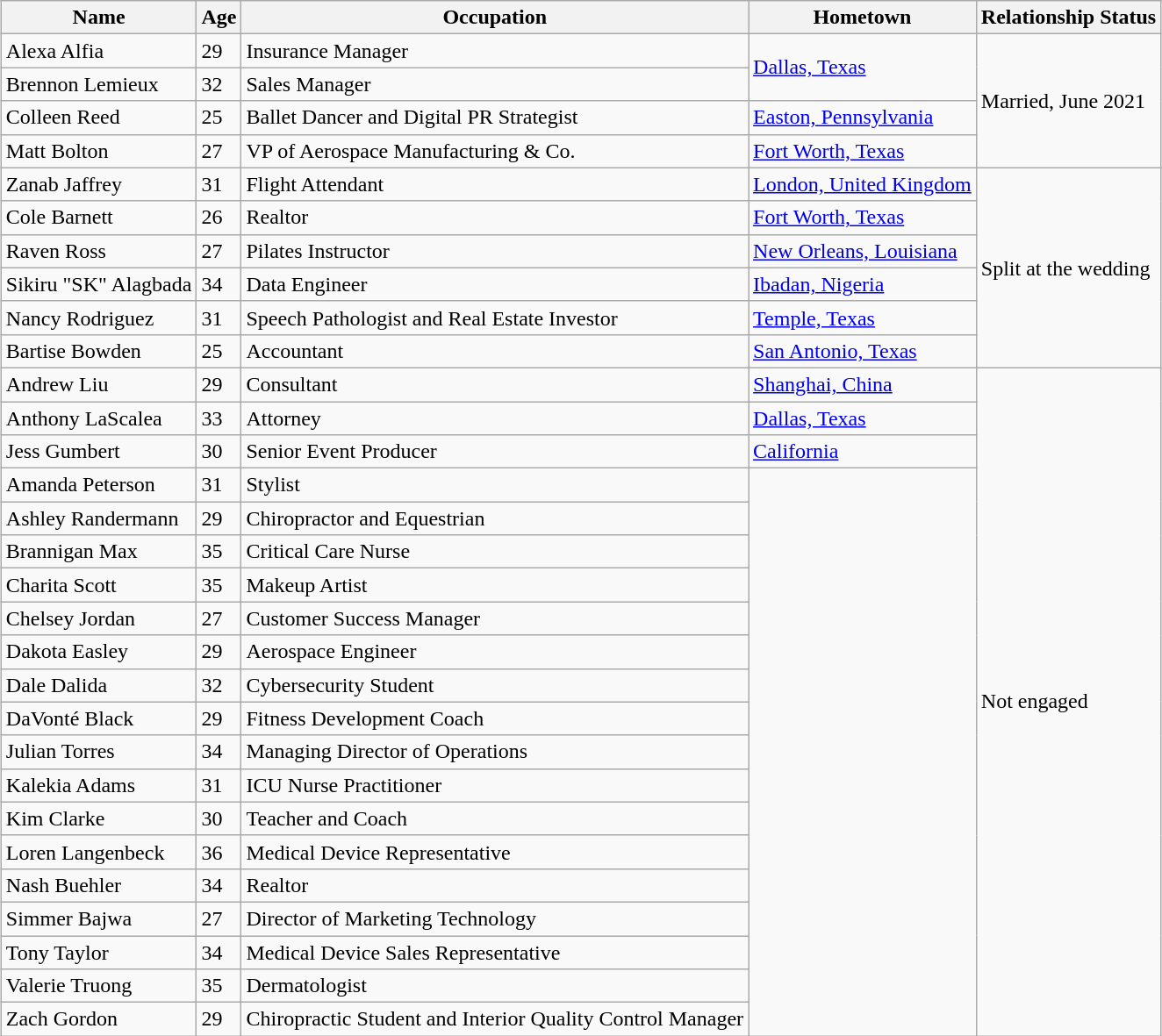<table class="wikitable sortable" style="margin:auto;">
<tr>
<th scope="col">Name</th>
<th scope="col">Age</th>
<th scope="col">Occupation</th>
<th scope="col">Hometown</th>
<th scope="col">Relationship Status</th>
</tr>
<tr>
<td>Alexa Alfia</td>
<td>29</td>
<td>Insurance Manager</td>
<td rowspan="2"><a href='#'>Dallas, Texas</a></td>
<td rowspan="4">Married, June 2021</td>
</tr>
<tr>
<td>Brennon Lemieux</td>
<td>32</td>
<td>Sales Manager</td>
</tr>
<tr>
<td>Colleen Reed</td>
<td>25</td>
<td>Ballet Dancer and Digital PR Strategist</td>
<td><a href='#'>Easton, Pennsylvania</a></td>
</tr>
<tr>
<td>Matt Bolton</td>
<td>27</td>
<td>VP of Aerospace Manufacturing & Co.</td>
<td><a href='#'>Fort Worth, Texas</a></td>
</tr>
<tr>
<td>Zanab Jaffrey</td>
<td>31</td>
<td>Flight Attendant</td>
<td><a href='#'>London, United Kingdom</a></td>
<td rowspan="6">Split at the wedding</td>
</tr>
<tr>
<td>Cole Barnett</td>
<td>26</td>
<td>Realtor</td>
<td><a href='#'>Fort Worth, Texas</a></td>
</tr>
<tr>
<td>Raven Ross</td>
<td>27</td>
<td>Pilates Instructor</td>
<td><a href='#'>New Orleans, Louisiana</a></td>
</tr>
<tr>
<td>Sikiru "SK" Alagbada</td>
<td>34</td>
<td>Data Engineer</td>
<td><a href='#'>Ibadan, Nigeria</a></td>
</tr>
<tr>
<td>Nancy Rodriguez</td>
<td>31</td>
<td>Speech Pathologist and Real Estate Investor</td>
<td><a href='#'>Temple, Texas</a></td>
</tr>
<tr>
<td>Bartise Bowden</td>
<td>25</td>
<td>Accountant</td>
<td><a href='#'>San Antonio, Texas</a></td>
</tr>
<tr>
<td>Andrew Liu</td>
<td>29</td>
<td>Consultant</td>
<td><a href='#'>Shanghai, China</a></td>
<td rowspan="20">Not engaged</td>
</tr>
<tr>
<td>Anthony LaScalea</td>
<td>33</td>
<td>Attorney</td>
<td><a href='#'>Dallas, Texas</a></td>
</tr>
<tr>
<td>Jess Gumbert</td>
<td>30</td>
<td>Senior Event Producer</td>
<td><a href='#'>California</a></td>
</tr>
<tr>
<td>Amanda Peterson</td>
<td>31</td>
<td>Stylist</td>
</tr>
<tr>
<td>Ashley Randermann</td>
<td>29</td>
<td>Chiropractor and Equestrian</td>
</tr>
<tr>
<td>Brannigan Max</td>
<td>35</td>
<td>Critical Care Nurse</td>
</tr>
<tr>
<td>Charita Scott</td>
<td>35</td>
<td>Makeup Artist</td>
</tr>
<tr>
<td>Chelsey Jordan</td>
<td>27</td>
<td>Customer Success Manager</td>
</tr>
<tr>
<td>Dakota Easley</td>
<td>29</td>
<td>Aerospace Engineer</td>
</tr>
<tr>
<td>Dale Dalida</td>
<td>32</td>
<td>Cybersecurity Student</td>
</tr>
<tr>
<td>DaVonté Black</td>
<td>29</td>
<td>Fitness Development Coach</td>
</tr>
<tr>
<td>Julian Torres</td>
<td>34</td>
<td>Managing Director of Operations</td>
</tr>
<tr>
<td>Kalekia Adams</td>
<td>31</td>
<td>ICU Nurse Practitioner</td>
</tr>
<tr>
<td>Kim Clarke</td>
<td>30</td>
<td>Teacher and Coach</td>
</tr>
<tr>
<td>Loren Langenbeck</td>
<td>36</td>
<td>Medical Device Representative</td>
</tr>
<tr>
<td>Nash Buehler</td>
<td>34</td>
<td>Realtor</td>
</tr>
<tr>
<td>Simmer Bajwa</td>
<td>27</td>
<td>Director of Marketing Technology</td>
</tr>
<tr>
<td>Tony Taylor</td>
<td>34</td>
<td>Medical Device Sales Representative</td>
</tr>
<tr>
<td>Valerie Truong</td>
<td>35</td>
<td>Dermatologist</td>
</tr>
<tr>
<td>Zach Gordon</td>
<td>29</td>
<td>Chiropractic Student and Interior Quality Control Manager</td>
</tr>
</table>
